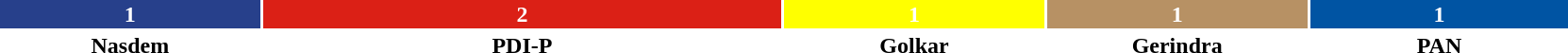<table style="width:88%; text-align:center;">
<tr style="color:white;">
<td style="background:#27408B; width:16.7%;"><strong>1</strong></td>
<td style="background:#DB2016; width:33.3%;"><strong>2</strong></td>
<td style="background:#FFFF00; width:16.7%;"><strong>1</strong></td>
<td style="background:#B79164; width:16.7%;"><strong>1</strong></td>
<td style="background:#0054A3; width:16.7%;"><strong>1</strong></td>
</tr>
<tr>
<td><span><strong>Nasdem</strong></span></td>
<td><span><strong>PDI-P</strong></span></td>
<td><span><strong>Golkar</strong></span></td>
<td><span><strong>Gerindra</strong></span></td>
<td><span><strong>PAN</strong></span></td>
</tr>
</table>
